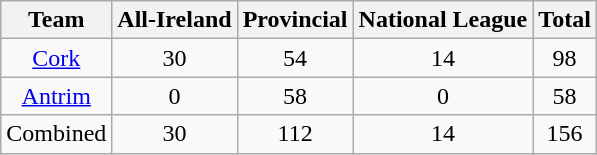<table class="wikitable" style="text-align:center;">
<tr>
<th>Team</th>
<th>All-Ireland</th>
<th>Provincial</th>
<th>National League</th>
<th>Total</th>
</tr>
<tr |>
<td><a href='#'>Cork</a></td>
<td>30</td>
<td>54</td>
<td>14</td>
<td>98</td>
</tr>
<tr>
<td><a href='#'>Antrim</a></td>
<td>0</td>
<td>58</td>
<td>0</td>
<td>58</td>
</tr>
<tr>
<td>Combined</td>
<td>30</td>
<td>112</td>
<td>14</td>
<td>156</td>
</tr>
</table>
